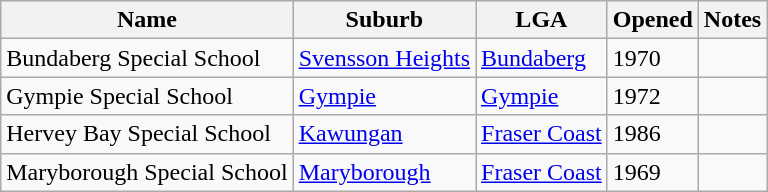<table class="wikitable sortable">
<tr>
<th>Name</th>
<th>Suburb</th>
<th>LGA</th>
<th>Opened</th>
<th>Notes</th>
</tr>
<tr>
<td>Bundaberg Special School</td>
<td><a href='#'>Svensson Heights</a></td>
<td><a href='#'>Bundaberg</a></td>
<td>1970</td>
<td></td>
</tr>
<tr>
<td>Gympie Special School</td>
<td><a href='#'>Gympie</a></td>
<td><a href='#'>Gympie</a></td>
<td>1972</td>
<td></td>
</tr>
<tr>
<td>Hervey Bay Special School</td>
<td><a href='#'>Kawungan</a></td>
<td><a href='#'>Fraser Coast</a></td>
<td>1986</td>
<td></td>
</tr>
<tr>
<td>Maryborough Special School</td>
<td><a href='#'>Maryborough</a></td>
<td><a href='#'>Fraser Coast</a></td>
<td>1969</td>
<td></td>
</tr>
</table>
